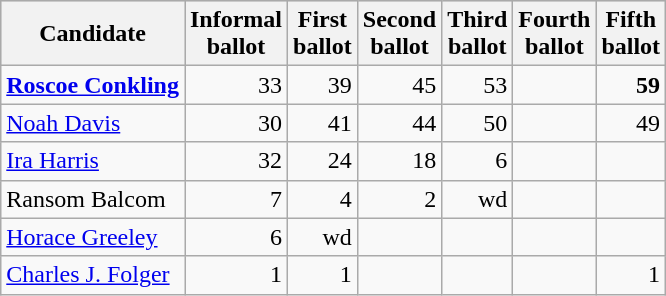<table class=wikitable>
<tr bgcolor=lightgrey>
<th>Candidate</th>
<th>Informal<br>ballot</th>
<th>First<br>ballot</th>
<th>Second<br>ballot</th>
<th>Third<br>ballot</th>
<th>Fourth<br>ballot</th>
<th>Fifth<br>ballot</th>
</tr>
<tr>
<td><strong><a href='#'>Roscoe Conkling</a></strong></td>
<td align=right>33</td>
<td align=right>39</td>
<td align=right>45</td>
<td align=right>53</td>
<td></td>
<td align=right><strong>59</strong></td>
</tr>
<tr>
<td><a href='#'>Noah Davis</a></td>
<td align=right>30</td>
<td align=right>41</td>
<td align=right>44</td>
<td align=right>50</td>
<td></td>
<td align=right>49</td>
</tr>
<tr>
<td><a href='#'>Ira Harris</a></td>
<td align=right>32</td>
<td align=right>24</td>
<td align=right>18</td>
<td align=right>6</td>
<td></td>
<td align=right></td>
</tr>
<tr>
<td>Ransom Balcom</td>
<td align=right>7</td>
<td align=right>4</td>
<td align=right>2</td>
<td align=right>wd</td>
<td></td>
<td></td>
</tr>
<tr>
<td><a href='#'>Horace Greeley</a></td>
<td align=right>6</td>
<td align=right>wd</td>
<td align=right></td>
<td></td>
<td></td>
<td></td>
</tr>
<tr>
<td><a href='#'>Charles J. Folger</a></td>
<td align=right>1</td>
<td align=right>1</td>
<td align=right></td>
<td></td>
<td></td>
<td align=right>1</td>
</tr>
</table>
